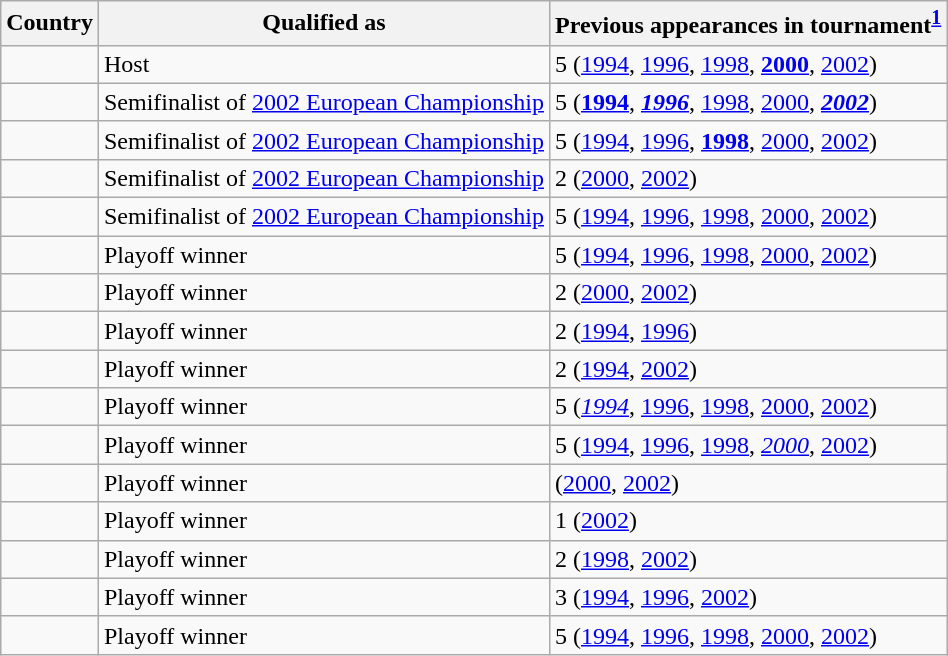<table class="wikitable sortable">
<tr>
<th>Country</th>
<th>Qualified as</th>
<th>Previous appearances in tournament<sup><a href='#'>1</a></sup></th>
</tr>
<tr>
<td></td>
<td>Host</td>
<td>5 (<a href='#'>1994</a>, <a href='#'>1996</a>, <a href='#'>1998</a>, <strong><a href='#'>2000</a></strong>, <a href='#'>2002</a>)</td>
</tr>
<tr>
<td></td>
<td>Semifinalist of <a href='#'>2002 European Championship</a></td>
<td>5 (<strong><a href='#'>1994</a></strong>, <strong><em><a href='#'>1996</a></em></strong>, <a href='#'>1998</a>, <a href='#'>2000</a>, <strong><em><a href='#'>2002</a></em></strong>)</td>
</tr>
<tr>
<td></td>
<td>Semifinalist of <a href='#'>2002 European Championship</a></td>
<td>5 (<a href='#'>1994</a>, <a href='#'>1996</a>, <strong><a href='#'>1998</a></strong>, <a href='#'>2000</a>, <a href='#'>2002</a>)</td>
</tr>
<tr>
<td></td>
<td>Semifinalist of <a href='#'>2002 European Championship</a></td>
<td>2 (<a href='#'>2000</a>, <a href='#'>2002</a>)</td>
</tr>
<tr>
<td></td>
<td>Semifinalist of <a href='#'>2002 European Championship</a></td>
<td>5 (<a href='#'>1994</a>, <a href='#'>1996</a>, <a href='#'>1998</a>, <a href='#'>2000</a>, <a href='#'>2002</a>)</td>
</tr>
<tr>
<td></td>
<td>Playoff winner</td>
<td>5 (<a href='#'>1994</a>, <a href='#'>1996</a>, <a href='#'>1998</a>, <a href='#'>2000</a>, <a href='#'>2002</a>)</td>
</tr>
<tr>
<td></td>
<td>Playoff winner</td>
<td>2 (<a href='#'>2000</a>, <a href='#'>2002</a>)</td>
</tr>
<tr>
<td></td>
<td>Playoff winner</td>
<td>2 (<a href='#'>1994</a>, <a href='#'>1996</a>)</td>
</tr>
<tr>
<td></td>
<td>Playoff winner</td>
<td>2 (<a href='#'>1994</a>, <a href='#'>2002</a>)</td>
</tr>
<tr>
<td></td>
<td>Playoff winner</td>
<td>5 (<em><a href='#'>1994</a></em>, <a href='#'>1996</a>, <a href='#'>1998</a>, <a href='#'>2000</a>, <a href='#'>2002</a>)</td>
</tr>
<tr>
<td></td>
<td>Playoff winner</td>
<td>5 (<a href='#'>1994</a>, <a href='#'>1996</a>, <a href='#'>1998</a>, <em><a href='#'>2000</a></em>, <a href='#'>2002</a>)</td>
</tr>
<tr>
<td></td>
<td>Playoff winner</td>
<td> (<a href='#'>2000</a>, <a href='#'>2002</a>)</td>
</tr>
<tr>
<td></td>
<td>Playoff winner</td>
<td>1 (<a href='#'>2002</a>)</td>
</tr>
<tr>
<td></td>
<td>Playoff winner</td>
<td>2 (<a href='#'>1998</a>, <a href='#'>2002</a>)</td>
</tr>
<tr>
<td></td>
<td>Playoff winner</td>
<td>3 (<a href='#'>1994</a>, <a href='#'>1996</a>, <a href='#'>2002</a>)</td>
</tr>
<tr>
<td></td>
<td>Playoff winner</td>
<td>5 (<a href='#'>1994</a>, <a href='#'>1996</a>, <a href='#'>1998</a>, <a href='#'>2000</a>, <a href='#'>2002</a>)</td>
</tr>
</table>
